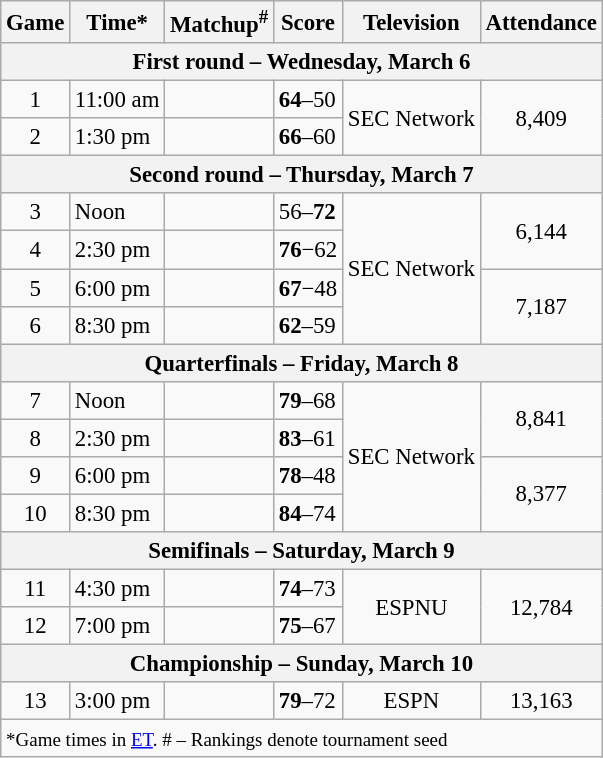<table class="wikitable" style="font-size: 95%">
<tr>
<th>Game</th>
<th>Time*</th>
<th>Matchup<sup>#</sup></th>
<th>Score</th>
<th>Television</th>
<th>Attendance</th>
</tr>
<tr>
<th colspan=6>First round – Wednesday, March 6</th>
</tr>
<tr>
<td align=center>1</td>
<td>11:00 am</td>
<td></td>
<td><strong>64</strong>–50</td>
<td rowspan=2 align=center>SEC Network</td>
<td rowspan=2 align=center>8,409</td>
</tr>
<tr>
<td align=center>2</td>
<td>1:30 pm</td>
<td></td>
<td><strong>66</strong>–60</td>
</tr>
<tr>
<th colspan=6>Second round – Thursday, March 7</th>
</tr>
<tr>
<td align=center>3</td>
<td>Noon</td>
<td></td>
<td>56–<strong>72</strong></td>
<td rowspan=4 align=center>SEC Network</td>
<td rowspan=2 align=center>6,144</td>
</tr>
<tr>
<td align=center>4</td>
<td>2:30 pm</td>
<td></td>
<td><strong>76</strong>−62</td>
</tr>
<tr>
<td align=center>5</td>
<td>6:00 pm</td>
<td></td>
<td><strong>67</strong>−48</td>
<td rowspan=2 align=center>7,187</td>
</tr>
<tr>
<td align=center>6</td>
<td>8:30 pm</td>
<td></td>
<td><strong>62</strong>–59</td>
</tr>
<tr>
<th colspan=6>Quarterfinals – Friday, March 8</th>
</tr>
<tr>
<td align=center>7</td>
<td>Noon</td>
<td></td>
<td><strong>79</strong>–68</td>
<td rowspan=4 align=center>SEC Network</td>
<td rowspan=2 align=center>8,841</td>
</tr>
<tr>
<td align=center>8</td>
<td>2:30 pm</td>
<td></td>
<td><strong>83</strong>–61</td>
</tr>
<tr>
<td align=center>9</td>
<td>6:00 pm</td>
<td></td>
<td><strong>78</strong>–48</td>
<td rowspan=2 align=center>8,377</td>
</tr>
<tr>
<td align=center>10</td>
<td>8:30 pm</td>
<td></td>
<td><strong>84</strong>–74</td>
</tr>
<tr>
<th colspan=6>Semifinals – Saturday, March 9</th>
</tr>
<tr>
<td align=center>11</td>
<td>4:30 pm</td>
<td></td>
<td><strong>74</strong>–73</td>
<td rowspan=2 align=center>ESPNU</td>
<td rowspan=2 align=center>12,784</td>
</tr>
<tr>
<td align=center>12</td>
<td>7:00 pm</td>
<td></td>
<td><strong>75</strong>–67</td>
</tr>
<tr>
<th colspan=6>Championship – Sunday, March 10</th>
</tr>
<tr>
<td align=center>13</td>
<td>3:00 pm</td>
<td></td>
<td><strong>79</strong>–72</td>
<td rowspan=1 align=center>ESPN</td>
<td rowspan=1 align=center>13,163</td>
</tr>
<tr>
<td colspan=6><small>*Game times in <a href='#'>ET</a>. # – Rankings denote tournament seed</small></td>
</tr>
</table>
